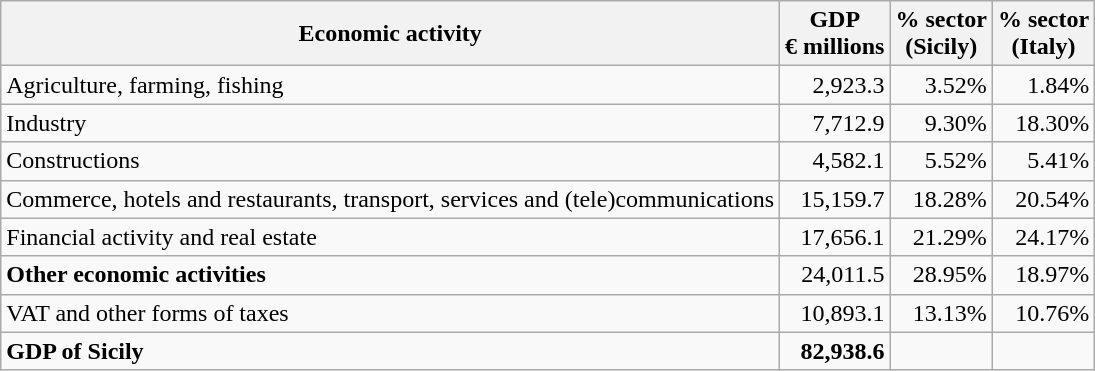<table class="wikitable" style="text-align:right">
<tr>
<th align=left>Economic activity</th>
<th>GDP<br>€ millions</th>
<th>% sector<br>(Sicily)</th>
<th>% sector<br>(Italy)</th>
</tr>
<tr>
<td align=left>Agriculture, farming, fishing</td>
<td>2,923.3</td>
<td>3.52%</td>
<td>1.84%</td>
</tr>
<tr>
<td align=left>Industry</td>
<td>7,712.9</td>
<td>9.30%</td>
<td>18.30%</td>
</tr>
<tr>
<td align=left>Constructions</td>
<td>4,582.1</td>
<td>5.52%</td>
<td>5.41%</td>
</tr>
<tr>
<td align=left>Commerce, hotels and restaurants, transport, services and (tele)communications</td>
<td>15,159.7</td>
<td>18.28%</td>
<td>20.54%</td>
</tr>
<tr>
<td align=left>Financial activity and real estate</td>
<td>17,656.1</td>
<td>21.29%</td>
<td>24.17%</td>
</tr>
<tr>
<td align=left><strong>Other economic activities</strong></td>
<td>24,011.5</td>
<td>28.95%</td>
<td>18.97%</td>
</tr>
<tr>
<td align=left>VAT and other forms of taxes</td>
<td>10,893.1</td>
<td>13.13%</td>
<td>10.76%</td>
</tr>
<tr>
<td align=left><strong>GDP of Sicily</strong></td>
<td><strong>82,938.6</strong></td>
<td></td>
<td></td>
</tr>
</table>
